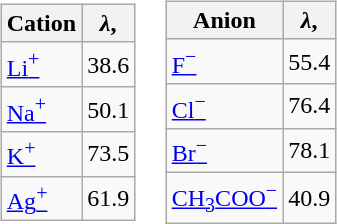<table>
<tr>
<td><br><table class="wikitable">
<tr>
<th>Cation</th>
<th><em>λ</em>, </th>
</tr>
<tr>
<td><a href='#'>Li<sup>+</sup></a></td>
<td>38.6</td>
</tr>
<tr>
<td><a href='#'>Na<sup>+</sup></a></td>
<td>50.1</td>
</tr>
<tr>
<td><a href='#'>K<sup>+</sup></a></td>
<td>73.5</td>
</tr>
<tr>
<td><a href='#'>Ag<sup>+</sup></a></td>
<td>61.9</td>
</tr>
</table>
</td>
<td><br><table class="wikitable">
<tr>
<th>Anion</th>
<th><em>λ</em>, </th>
</tr>
<tr>
<td><a href='#'>F<sup>−</sup></a></td>
<td>55.4</td>
</tr>
<tr>
<td><a href='#'>Cl<sup>−</sup></a></td>
<td>76.4</td>
</tr>
<tr>
<td><a href='#'>Br<sup>−</sup></a></td>
<td>78.1</td>
</tr>
<tr>
<td><a href='#'>CH<sub>3</sub>COO<sup>−</sup></a></td>
<td>40.9</td>
</tr>
</table>
</td>
</tr>
</table>
